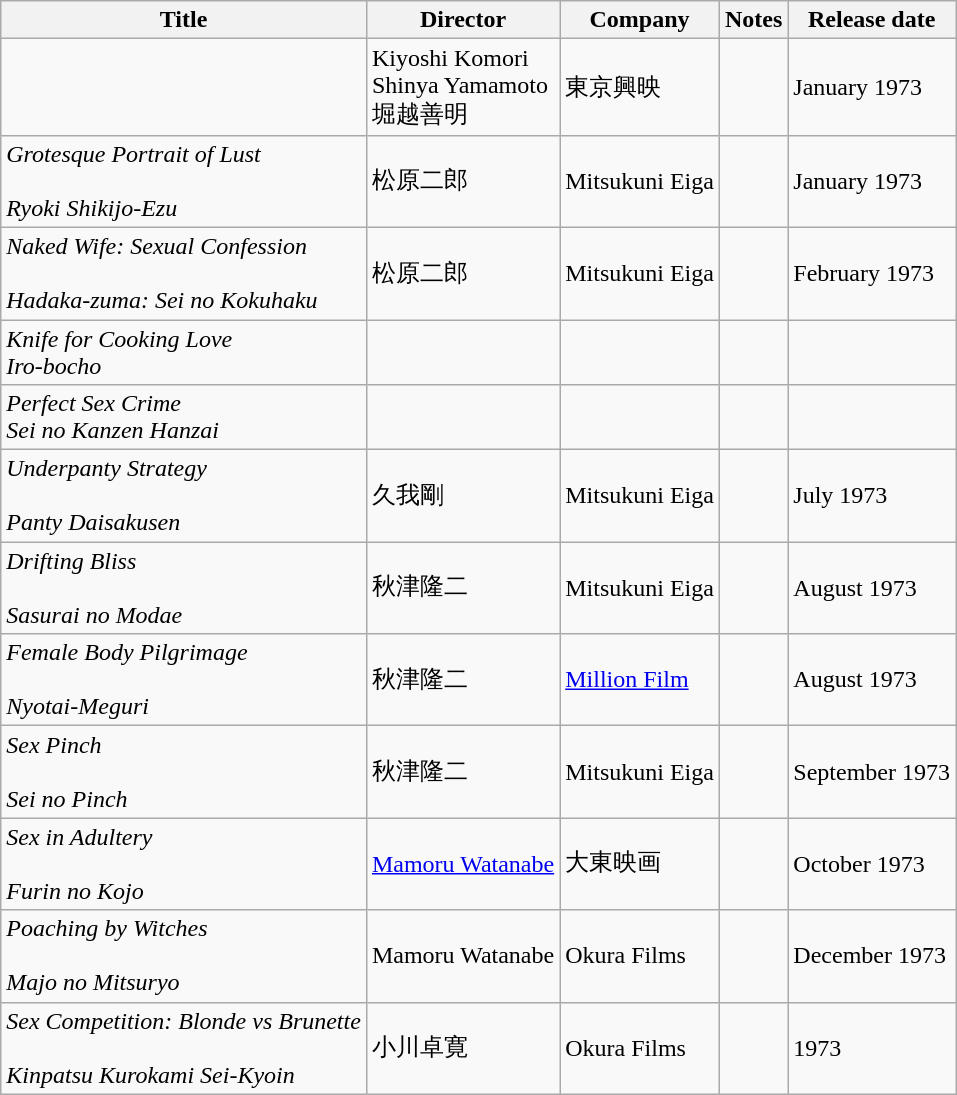<table class="wikitable">
<tr>
<th>Title</th>
<th>Director</th>
<th>Company</th>
<th>Notes</th>
<th>Release date</th>
</tr>
<tr>
<td></td>
<td>Kiyoshi Komori<br>Shinya Yamamoto<br>堀越善明</td>
<td>東京興映</td>
<td><sup></sup></td>
<td>January 1973</td>
</tr>
<tr>
<td><em>Grotesque Portrait of Lust</em><br><br><em>Ryoki Shikijo-Ezu</em></td>
<td>松原二郎</td>
<td>Mitsukuni Eiga</td>
<td><sup></sup></td>
<td>January 1973</td>
</tr>
<tr>
<td><em>Naked Wife: Sexual Confession</em><br><br><em>Hadaka-zuma: Sei no Kokuhaku</em></td>
<td>松原二郎</td>
<td>Mitsukuni Eiga</td>
<td><sup></sup></td>
<td>February 1973</td>
</tr>
<tr>
<td><em>Knife for Cooking Love</em><br><em>Iro-bocho</em></td>
<td></td>
<td></td>
<td></td>
<td></td>
</tr>
<tr>
<td><em>Perfect Sex Crime</em><br><em>Sei no Kanzen Hanzai</em></td>
<td></td>
<td></td>
<td></td>
<td></td>
</tr>
<tr>
<td><em>Underpanty Strategy</em><br><br><em>Panty Daisakusen</em></td>
<td>久我剛</td>
<td>Mitsukuni Eiga</td>
<td><sup></sup></td>
<td>July 1973</td>
</tr>
<tr>
<td><em>Drifting Bliss</em><br><br><em>Sasurai no Modae</em></td>
<td>秋津隆二</td>
<td>Mitsukuni Eiga</td>
<td><sup></sup></td>
<td>August 1973</td>
</tr>
<tr>
<td><em>Female Body Pilgrimage</em><br><br><em>Nyotai-Meguri</em></td>
<td>秋津隆二</td>
<td><a href='#'>Million Film</a></td>
<td><sup></sup></td>
<td>August 1973</td>
</tr>
<tr>
<td><em>Sex Pinch</em><br><br><em>Sei no Pinch</em></td>
<td>秋津隆二</td>
<td>Mitsukuni Eiga</td>
<td><sup></sup></td>
<td>September 1973</td>
</tr>
<tr>
<td><em>Sex in Adultery</em><br><br><em>Furin no Kojo</em></td>
<td><a href='#'>Mamoru Watanabe</a></td>
<td>大東映画</td>
<td><sup></sup></td>
<td>October 1973</td>
</tr>
<tr>
<td><em>Poaching by Witches</em><br><br><em>Majo no Mitsuryo</em></td>
<td>Mamoru Watanabe</td>
<td>Okura Films</td>
<td><sup></sup></td>
<td>December 1973</td>
</tr>
<tr>
<td><em>Sex Competition: Blonde vs Brunette</em><br><br><em>Kinpatsu Kurokami Sei-Kyoin</em></td>
<td>小川卓寛</td>
<td>Okura Films</td>
<td><sup></sup></td>
<td>1973</td>
</tr>
</table>
